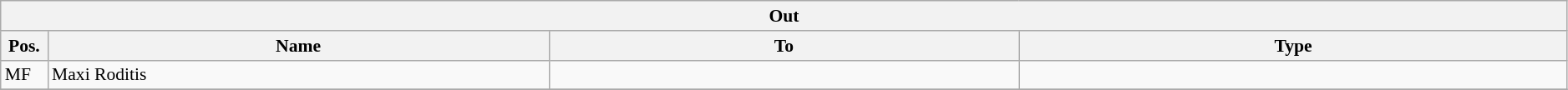<table class="wikitable" style="font-size:90%;width:99%;">
<tr>
<th colspan="4">Out</th>
</tr>
<tr>
<th width=3%>Pos.</th>
<th width=32%>Name</th>
<th width=30%>To</th>
<th width=35%>Type</th>
</tr>
<tr>
<td>MF</td>
<td>Maxi Roditis</td>
<td></td>
<td></td>
</tr>
<tr>
</tr>
</table>
